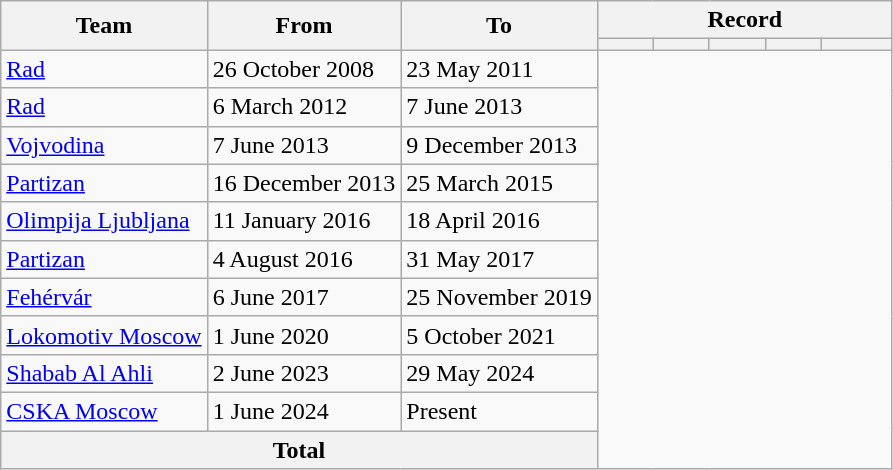<table class="wikitable" style="text-align:center">
<tr>
<th rowspan="2">Team</th>
<th rowspan="2">From</th>
<th rowspan="2">To</th>
<th colspan="5">Record</th>
</tr>
<tr>
<th width=30></th>
<th width=30></th>
<th width=30></th>
<th width=30></th>
<th width=40></th>
</tr>
<tr>
<td align=left> <a href='#'>Rad</a></td>
<td align=left>26 October 2008</td>
<td align=left>23 May 2011<br></td>
</tr>
<tr>
<td align=left> <a href='#'>Rad</a></td>
<td align=left>6 March 2012</td>
<td align=left>7 June 2013<br></td>
</tr>
<tr>
<td align=left> <a href='#'>Vojvodina</a></td>
<td align=left>7 June 2013</td>
<td align=left>9 December 2013<br></td>
</tr>
<tr>
<td align=left> <a href='#'>Partizan</a></td>
<td align=left>16 December 2013</td>
<td align=left>25 March 2015<br></td>
</tr>
<tr>
<td align=left> <a href='#'>Olimpija Ljubljana</a></td>
<td align=left>11 January 2016</td>
<td align=left>18 April 2016<br></td>
</tr>
<tr>
<td align=left> <a href='#'>Partizan</a></td>
<td align=left>4 August 2016</td>
<td align=left>31 May 2017<br></td>
</tr>
<tr>
<td align=left> <a href='#'>Fehérvár</a></td>
<td align=left>6 June 2017</td>
<td align=left>25 November 2019<br></td>
</tr>
<tr>
<td align=left> <a href='#'>Lokomotiv Moscow</a></td>
<td align=left>1 June 2020</td>
<td align=left>5 October 2021<br></td>
</tr>
<tr>
<td align=left> <a href='#'>Shabab Al Ahli</a></td>
<td align=left>2 June 2023</td>
<td align=left>29 May 2024<br></td>
</tr>
<tr>
<td align=left> <a href='#'>CSKA Moscow</a></td>
<td align=left>1 June 2024</td>
<td align=left>Present<br></td>
</tr>
<tr>
<th colspan="3">Total<br></th>
</tr>
</table>
